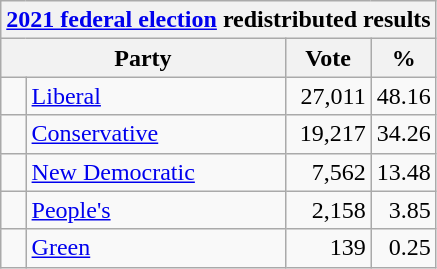<table class="wikitable">
<tr>
<th colspan="4"><a href='#'>2021 federal election</a> redistributed results</th>
</tr>
<tr>
<th bgcolor="#DDDDFF" width="130px" colspan="2">Party</th>
<th bgcolor="#DDDDFF" width="50px">Vote</th>
<th bgcolor="#DDDDFF" width="30px">%</th>
</tr>
<tr>
<td> </td>
<td><a href='#'>Liberal</a></td>
<td align=right>27,011</td>
<td align=right>48.16</td>
</tr>
<tr>
<td> </td>
<td><a href='#'>Conservative</a></td>
<td align=right>19,217</td>
<td align=right>34.26</td>
</tr>
<tr>
<td> </td>
<td><a href='#'>New Democratic</a></td>
<td align=right>7,562</td>
<td align=right>13.48</td>
</tr>
<tr>
<td> </td>
<td><a href='#'>People's</a></td>
<td align=right>2,158</td>
<td align=right>3.85</td>
</tr>
<tr>
<td> </td>
<td><a href='#'>Green</a></td>
<td align=right>139</td>
<td align=right>0.25</td>
</tr>
</table>
